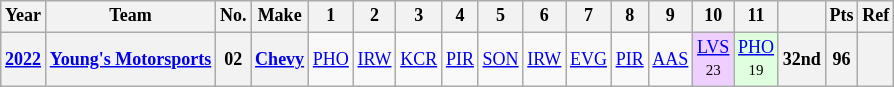<table class="wikitable" style="text-align:center; font-size:75%">
<tr>
<th>Year</th>
<th>Team</th>
<th>No.</th>
<th>Make</th>
<th>1</th>
<th>2</th>
<th>3</th>
<th>4</th>
<th>5</th>
<th>6</th>
<th>7</th>
<th>8</th>
<th>9</th>
<th>10</th>
<th>11</th>
<th></th>
<th>Pts</th>
<th>Ref</th>
</tr>
<tr>
<th><a href='#'>2022</a></th>
<th><a href='#'>Young's Motorsports</a></th>
<th>02</th>
<th><a href='#'>Chevy</a></th>
<td><a href='#'>PHO</a></td>
<td><a href='#'>IRW</a></td>
<td><a href='#'>KCR</a></td>
<td><a href='#'>PIR</a></td>
<td><a href='#'>SON</a></td>
<td><a href='#'>IRW</a></td>
<td><a href='#'>EVG</a></td>
<td><a href='#'>PIR</a></td>
<td><a href='#'>AAS</a></td>
<td style="background:#EFCFFF;"><a href='#'>LVS</a><br><small>23</small></td>
<td style="background:#DFFFDF;"><a href='#'>PHO</a><br><small>19</small></td>
<th>32nd</th>
<th>96</th>
<th></th>
</tr>
</table>
